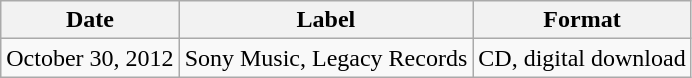<table class="wikitable">
<tr>
<th>Date</th>
<th>Label</th>
<th>Format</th>
</tr>
<tr>
<td>October 30, 2012</td>
<td>Sony Music, Legacy Records</td>
<td>CD, digital download</td>
</tr>
</table>
